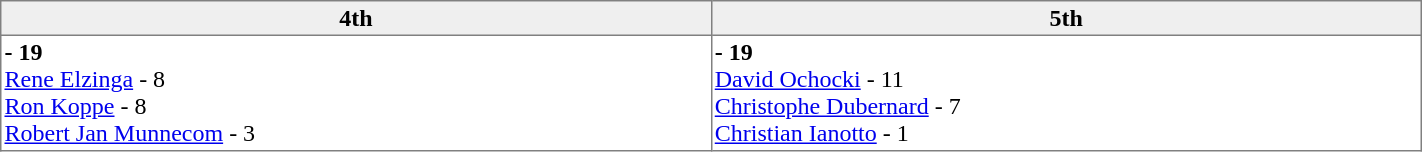<table border="1" cellpadding="2" cellspacing="0" style="width:75%; border-collapse:collapse">
<tr style="text-align:left; background:#efefef;">
<th style="width:15%; text-align:center;">4th</th>
<th style="width:15%; text-align:center;">5th</th>
</tr>
<tr align=left>
<td valign=top align=left><strong> - 19</strong><br><a href='#'>Rene Elzinga</a> - 8<br><a href='#'>Ron Koppe</a> - 8<br><a href='#'>Robert Jan Munnecom</a> - 3</td>
<td valign=top align=left><strong> - 19</strong><br><a href='#'>David Ochocki</a> - 11<br><a href='#'>Christophe Dubernard</a> - 7<br><a href='#'>Christian Ianotto</a> - 1</td>
</tr>
</table>
